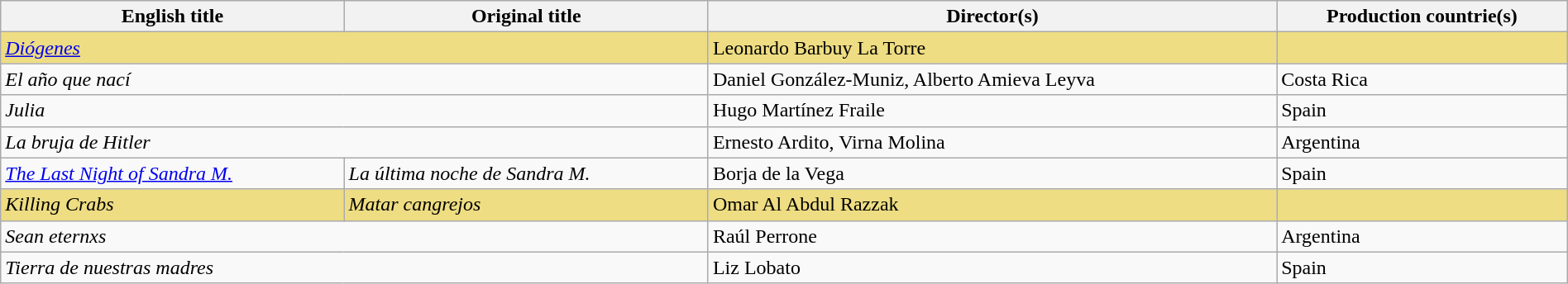<table class="sortable wikitable" style="width:100%; margin-bottom:4px" cellpadding="5">
<tr>
<th scope="col">English title</th>
<th scope="col">Original title</th>
<th scope="col">Director(s)</th>
<th scope="col">Production countrie(s)</th>
</tr>
<tr style="background:#EEDD82">
<td colspan = "2"><a href='#'><em>Diógenes</em></a></td>
<td>Leonardo Barbuy La Torre</td>
<td></td>
</tr>
<tr>
<td colspan = "2"><em>El año que nací</em></td>
<td>Daniel González-Muniz, Alberto Amieva Leyva</td>
<td>Costa Rica</td>
</tr>
<tr>
<td colspan = "2"><em>Julia</em></td>
<td>Hugo Martínez Fraile</td>
<td>Spain</td>
</tr>
<tr>
<td colspan = "2"><em>La bruja de Hitler</em></td>
<td>Ernesto Ardito, Virna Molina</td>
<td>Argentina</td>
</tr>
<tr>
<td><em><a href='#'>The Last Night of Sandra M.</a></em></td>
<td><em>La última noche de Sandra M.</em></td>
<td>Borja de la Vega</td>
<td>Spain</td>
</tr>
<tr style="background:#EEDD82">
<td><em>Killing Crabs</em></td>
<td><em>Matar cangrejos</em></td>
<td>Omar Al Abdul Razzak</td>
<td></td>
</tr>
<tr>
<td colspan = "2"><em>Sean eternxs</em></td>
<td>Raúl Perrone</td>
<td>Argentina</td>
</tr>
<tr>
<td colspan = "2"><em>Tierra de nuestras madres</em></td>
<td>Liz Lobato</td>
<td>Spain</td>
</tr>
</table>
